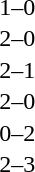<table cellspacing=1 width=70%>
<tr>
<th width=25%></th>
<th width=30%></th>
<th width=15%></th>
<th width=30%></th>
</tr>
<tr>
<td></td>
<td align=right></td>
<td align=center>1–0</td>
<td></td>
</tr>
<tr>
<td></td>
<td align=right></td>
<td align=center>2–0</td>
<td></td>
</tr>
<tr>
<td></td>
<td align=right></td>
<td align=center>2–1</td>
<td></td>
</tr>
<tr>
<td></td>
<td align=right></td>
<td align=center>2–0</td>
<td></td>
</tr>
<tr>
<td></td>
<td align=right></td>
<td align=center>0–2</td>
<td></td>
</tr>
<tr>
<td></td>
<td align=right></td>
<td align=center>2–3</td>
<td></td>
</tr>
</table>
